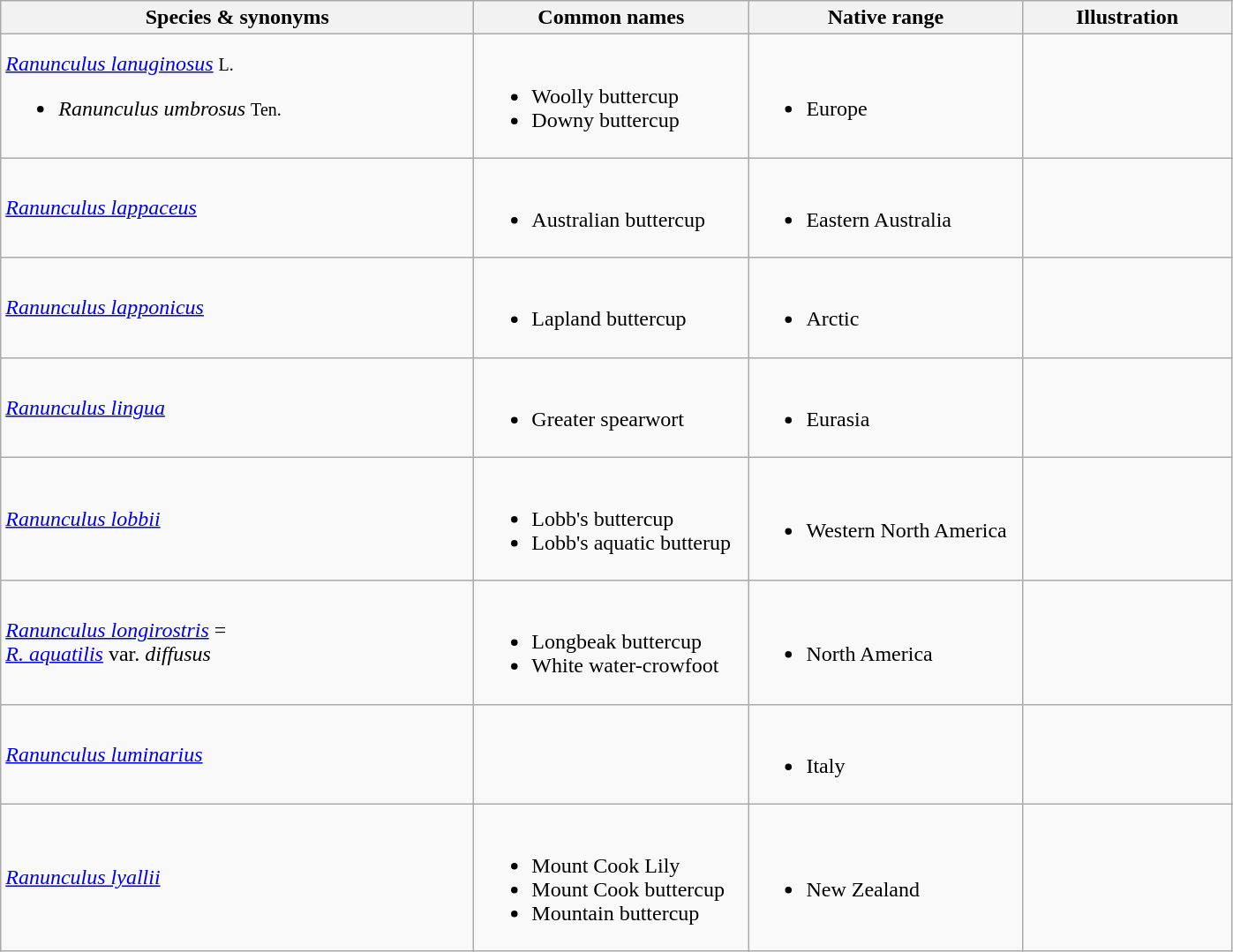<table class="wikitable">
<tr>
<th width=350>Species & synonyms</th>
<th width=200>Common names</th>
<th width=200>Native range</th>
<th width=150>Illustration</th>
</tr>
<tr>
<td><em><a href='#'>Ranunculus lanuginosus</a></em> <small>L.</small><br><ul><li><em>Ranunculus umbrosus</em> <small>Ten.</small></li></ul></td>
<td><br><ul><li>Woolly buttercup</li><li>Downy buttercup</li></ul></td>
<td><br><ul><li>Europe</li></ul></td>
<td></td>
</tr>
<tr>
<td><em><a href='#'>Ranunculus lappaceus</a></em></td>
<td><br><ul><li>Australian buttercup</li></ul></td>
<td><br><ul><li>Eastern Australia</li></ul></td>
<td></td>
</tr>
<tr>
<td><em><a href='#'>Ranunculus lapponicus</a></em></td>
<td><br><ul><li>Lapland buttercup</li></ul></td>
<td><br><ul><li>Arctic</li></ul></td>
<td></td>
</tr>
<tr>
<td><em><a href='#'>Ranunculus lingua</a></em></td>
<td><br><ul><li>Greater spearwort</li></ul></td>
<td><br><ul><li>Eurasia</li></ul></td>
<td></td>
</tr>
<tr>
<td><em><a href='#'>Ranunculus lobbii</a></em></td>
<td><br><ul><li>Lobb's buttercup</li><li>Lobb's aquatic butterup</li></ul></td>
<td><br><ul><li>Western North America</li></ul></td>
<td></td>
</tr>
<tr>
<td><em><a href='#'>Ranunculus longirostris</a></em>  =<br><em><a href='#'>R. aquatilis</a></em> var. <em>diffusus</em> </td>
<td><br><ul><li>Longbeak buttercup</li><li>White water-crowfoot</li></ul></td>
<td><br><ul><li>North America</li></ul></td>
<td></td>
</tr>
<tr>
<td><em><a href='#'>Ranunculus luminarius</a></em></td>
<td></td>
<td><br><ul><li>Italy</li></ul></td>
<td></td>
</tr>
<tr>
<td><em><a href='#'>Ranunculus lyallii</a></em></td>
<td><br><ul><li>Mount Cook Lily</li><li>Mount Cook buttercup</li><li>Mountain buttercup</li></ul></td>
<td><br><ul><li>New Zealand</li></ul></td>
<td></td>
</tr>
</table>
